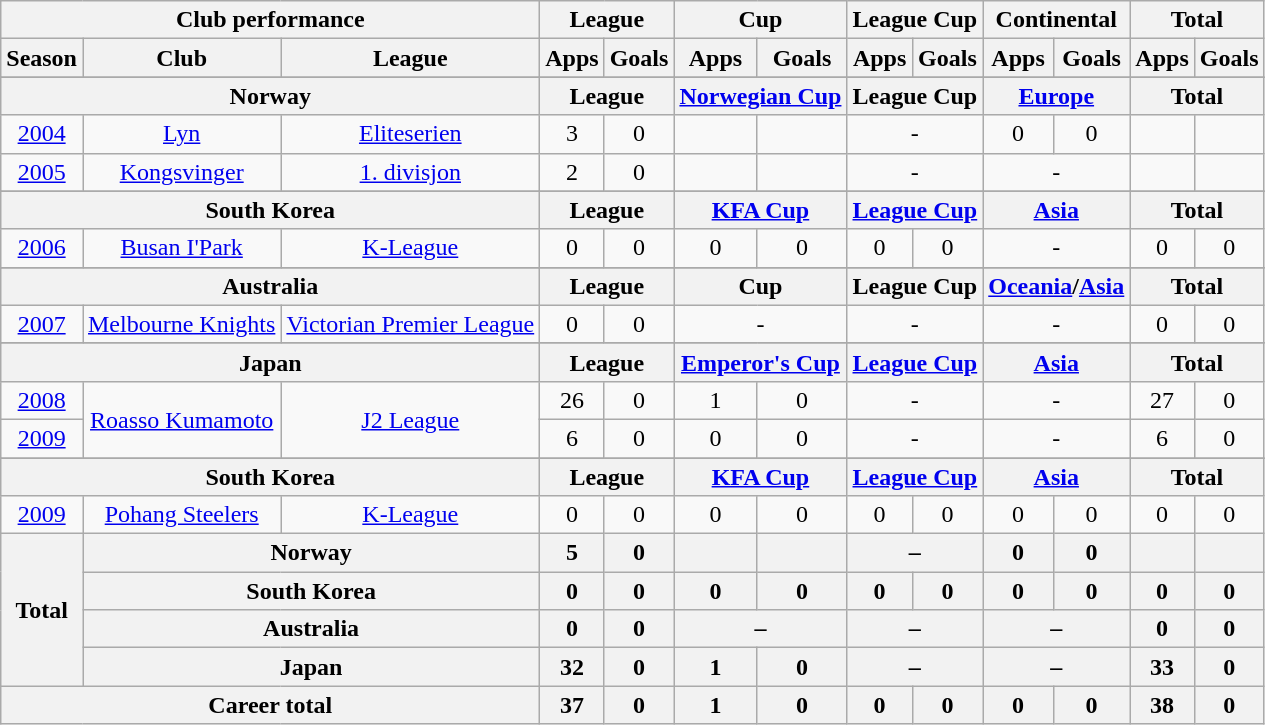<table class="wikitable" style="text-align:center">
<tr>
<th colspan=3>Club performance</th>
<th colspan=2>League</th>
<th colspan=2>Cup</th>
<th colspan=2>League Cup</th>
<th colspan=2>Continental</th>
<th colspan=2>Total</th>
</tr>
<tr>
<th>Season</th>
<th>Club</th>
<th>League</th>
<th>Apps</th>
<th>Goals</th>
<th>Apps</th>
<th>Goals</th>
<th>Apps</th>
<th>Goals</th>
<th>Apps</th>
<th>Goals</th>
<th>Apps</th>
<th>Goals</th>
</tr>
<tr>
</tr>
<tr>
<th colspan=3>Norway</th>
<th colspan=2>League</th>
<th colspan=2><a href='#'>Norwegian Cup</a></th>
<th colspan=2>League Cup</th>
<th colspan=2><a href='#'>Europe</a></th>
<th colspan=2>Total</th>
</tr>
<tr>
<td><a href='#'>2004</a></td>
<td rowspan="1"><a href='#'>Lyn</a></td>
<td rowspan="1"><a href='#'>Eliteserien</a></td>
<td>3</td>
<td>0</td>
<td></td>
<td></td>
<td colspan="2">-</td>
<td>0</td>
<td>0</td>
<td></td>
<td></td>
</tr>
<tr>
<td><a href='#'>2005</a></td>
<td rowspan="1"><a href='#'>Kongsvinger</a></td>
<td rowspan="1"><a href='#'>1. divisjon</a></td>
<td>2</td>
<td>0</td>
<td></td>
<td></td>
<td colspan="2">-</td>
<td colspan="2">-</td>
<td></td>
<td></td>
</tr>
<tr>
</tr>
<tr>
<th colspan=3>South Korea</th>
<th colspan=2>League</th>
<th colspan=2><a href='#'>KFA Cup</a></th>
<th colspan=2><a href='#'>League Cup</a></th>
<th colspan=2><a href='#'>Asia</a></th>
<th colspan=2>Total</th>
</tr>
<tr>
<td><a href='#'>2006</a></td>
<td rowspan="1"><a href='#'>Busan I'Park</a></td>
<td rowspan="1"><a href='#'>K-League</a></td>
<td>0</td>
<td>0</td>
<td>0</td>
<td>0</td>
<td>0</td>
<td>0</td>
<td colspan="2">-</td>
<td>0</td>
<td>0</td>
</tr>
<tr>
</tr>
<tr>
<th colspan=3>Australia</th>
<th colspan=2>League</th>
<th colspan=2>Cup</th>
<th colspan=2>League Cup</th>
<th colspan=2><a href='#'>Oceania</a>/<a href='#'>Asia</a></th>
<th colspan=2>Total</th>
</tr>
<tr>
<td><a href='#'>2007</a></td>
<td rowspan="1"><a href='#'>Melbourne Knights</a></td>
<td rowspan="1"><a href='#'>Victorian Premier League</a></td>
<td>0</td>
<td>0</td>
<td colspan="2">-</td>
<td colspan="2">-</td>
<td colspan="2">-</td>
<td>0</td>
<td>0</td>
</tr>
<tr>
</tr>
<tr>
<th colspan=3>Japan</th>
<th colspan=2>League</th>
<th colspan=2><a href='#'>Emperor's Cup</a></th>
<th colspan=2><a href='#'>League Cup</a></th>
<th colspan=2><a href='#'>Asia</a></th>
<th colspan=2>Total</th>
</tr>
<tr>
<td><a href='#'>2008</a></td>
<td rowspan="2"><a href='#'>Roasso Kumamoto</a></td>
<td rowspan="2"><a href='#'>J2 League</a></td>
<td>26</td>
<td>0</td>
<td>1</td>
<td>0</td>
<td colspan="2">-</td>
<td colspan="2">-</td>
<td>27</td>
<td>0</td>
</tr>
<tr>
<td><a href='#'>2009</a></td>
<td>6</td>
<td>0</td>
<td>0</td>
<td>0</td>
<td colspan="2">-</td>
<td colspan="2">-</td>
<td>6</td>
<td>0</td>
</tr>
<tr>
</tr>
<tr>
<th colspan=3>South Korea</th>
<th colspan=2>League</th>
<th colspan=2><a href='#'>KFA Cup</a></th>
<th colspan=2><a href='#'>League Cup</a></th>
<th colspan=2><a href='#'>Asia</a></th>
<th colspan=2>Total</th>
</tr>
<tr>
<td><a href='#'>2009</a></td>
<td rowspan="1"><a href='#'>Pohang Steelers</a></td>
<td rowspan="1"><a href='#'>K-League</a></td>
<td>0</td>
<td>0</td>
<td>0</td>
<td>0</td>
<td>0</td>
<td>0</td>
<td>0</td>
<td>0</td>
<td>0</td>
<td>0</td>
</tr>
<tr>
<th rowspan=4>Total</th>
<th colspan=2>Norway</th>
<th><strong>5</strong></th>
<th><strong>0</strong></th>
<th></th>
<th></th>
<th colspan="2"><strong>–</strong></th>
<th><strong>0</strong></th>
<th><strong>0</strong></th>
<th></th>
<th></th>
</tr>
<tr>
<th colspan=2>South Korea</th>
<th><strong>0</strong></th>
<th><strong>0</strong></th>
<th><strong>0</strong></th>
<th><strong>0</strong></th>
<th><strong>0</strong></th>
<th><strong>0</strong></th>
<th><strong>0</strong></th>
<th><strong>0</strong></th>
<th><strong>0</strong></th>
<th><strong>0</strong></th>
</tr>
<tr>
<th colspan=2>Australia</th>
<th><strong>0</strong></th>
<th><strong>0</strong></th>
<th colspan="2"><strong>–</strong></th>
<th colspan="2"><strong>–</strong></th>
<th colspan="2"><strong>–</strong></th>
<th><strong>0</strong></th>
<th><strong>0</strong></th>
</tr>
<tr>
<th colspan=2>Japan</th>
<th><strong>32</strong></th>
<th><strong>0</strong></th>
<th><strong>1</strong></th>
<th><strong>0</strong></th>
<th colspan="2"><strong>–</strong></th>
<th colspan="2"><strong>–</strong></th>
<th><strong>33</strong></th>
<th><strong>0</strong></th>
</tr>
<tr>
<th colspan=3>Career total</th>
<th>37</th>
<th>0</th>
<th>1</th>
<th>0</th>
<th>0</th>
<th>0</th>
<th>0</th>
<th>0</th>
<th>38</th>
<th>0</th>
</tr>
</table>
